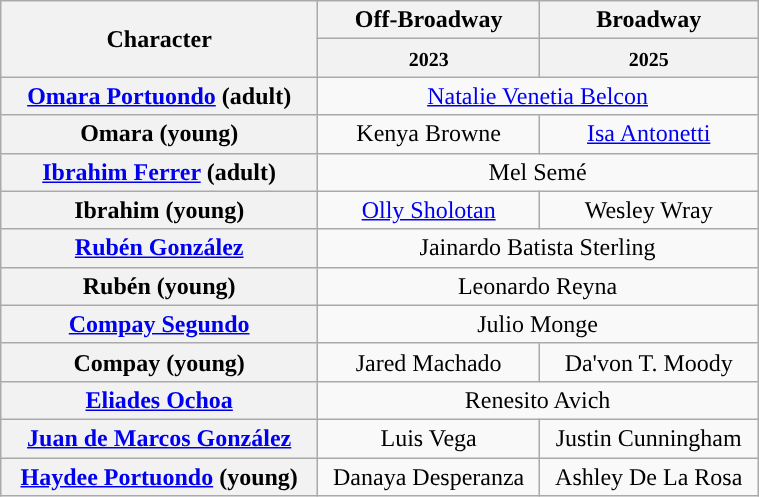<table class="wikitable" style="width:40%; text-align:center">
<tr>
<th rowspan="2" scope="col">Character</th>
<th>Off-Broadway</th>
<th>Broadway</th>
</tr>
<tr>
<th><small>2023</small></th>
<th><small>2025</small></th>
</tr>
<tr>
<th><a href='#'>Omara Portuondo</a> (adult)</th>
<td colspan="2"><a href='#'>Natalie Venetia Belcon</a></td>
</tr>
<tr>
<th>Omara (young)</th>
<td colspan="1”">Kenya Browne</td>
<td colspan="1”"><a href='#'>Isa Antonetti</a></td>
</tr>
<tr>
<th><a href='#'>Ibrahim Ferrer</a> (adult)</th>
<td colspan="2”">Mel Semé</td>
</tr>
<tr>
<th>Ibrahim (young)</th>
<td colspan="1"><a href='#'>Olly Sholotan</a></td>
<td colspan="1">Wesley Wray</td>
</tr>
<tr>
<th><a href='#'>Rubén González</a></th>
<td colspan="2">Jainardo Batista Sterling</td>
</tr>
<tr>
<th>Rubén (young)</th>
<td colspan="2">Leonardo Reyna</td>
</tr>
<tr>
<th><a href='#'>Compay Segundo</a></th>
<td colspan="2">Julio Monge</td>
</tr>
<tr>
<th>Compay (young)</th>
<td colspan="1">Jared Machado</td>
<td colspan="1">Da'von T. Moody</td>
</tr>
<tr>
<th><a href='#'>Eliades Ochoa</a></th>
<td colspan="2">Renesito Avich</td>
</tr>
<tr>
<th><a href='#'>Juan de Marcos González</a></th>
<td colspan="1">Luis Vega</td>
<td colspan="1">Justin Cunningham</td>
</tr>
<tr>
<th><a href='#'>Haydee Portuondo</a> (young)</th>
<td colspan="1">Danaya Desperanza</td>
<td colspan="1">Ashley De La Rosa</td>
</tr>
</table>
